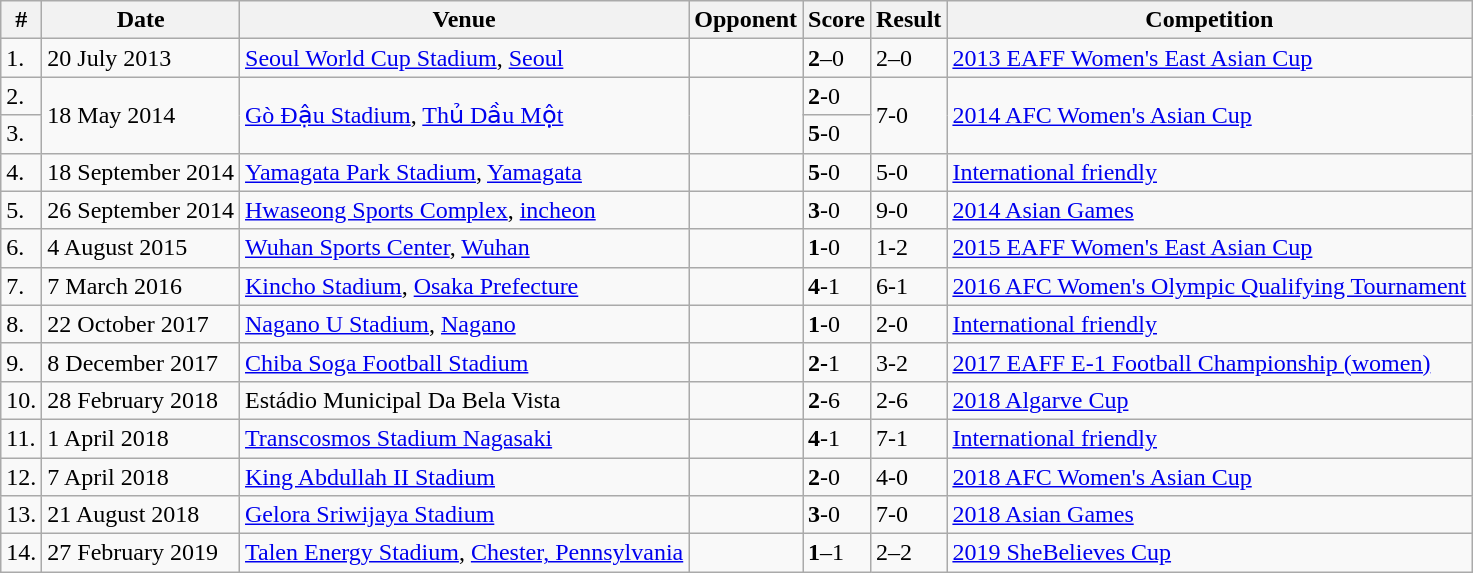<table class="wikitable">
<tr>
<th>#</th>
<th>Date</th>
<th>Venue</th>
<th>Opponent</th>
<th>Score</th>
<th>Result</th>
<th>Competition</th>
</tr>
<tr>
<td>1.</td>
<td>20 July 2013</td>
<td><a href='#'>Seoul World Cup Stadium</a>, <a href='#'>Seoul</a></td>
<td></td>
<td><strong>2</strong>–0</td>
<td>2–0</td>
<td><a href='#'>2013 EAFF Women's East Asian Cup</a></td>
</tr>
<tr>
<td>2.</td>
<td rowspan="2">18 May 2014</td>
<td rowspan="2"><a href='#'>Gò Đậu Stadium</a>, <a href='#'>Thủ Dầu Một</a></td>
<td rowspan="2"></td>
<td><strong>2</strong>-0</td>
<td rowspan="2">7-0</td>
<td rowspan="2"><a href='#'>2014 AFC Women's Asian Cup</a></td>
</tr>
<tr>
<td>3.</td>
<td><strong>5</strong>-0</td>
</tr>
<tr>
<td>4.</td>
<td>18 September 2014</td>
<td><a href='#'>Yamagata Park Stadium</a>, <a href='#'>Yamagata</a></td>
<td></td>
<td><strong>5</strong>-0</td>
<td>5-0</td>
<td><a href='#'>International friendly</a></td>
</tr>
<tr>
<td>5.</td>
<td>26 September 2014</td>
<td><a href='#'>Hwaseong Sports Complex</a>, <a href='#'>incheon</a></td>
<td></td>
<td><strong>3</strong>-0</td>
<td>9-0</td>
<td><a href='#'>2014 Asian Games</a></td>
</tr>
<tr>
<td>6.</td>
<td>4 August 2015</td>
<td><a href='#'>Wuhan Sports Center</a>, <a href='#'>Wuhan</a></td>
<td></td>
<td><strong>1</strong>-0</td>
<td>1-2</td>
<td><a href='#'>2015 EAFF Women's East Asian Cup</a></td>
</tr>
<tr>
<td>7.</td>
<td>7 March 2016</td>
<td><a href='#'>Kincho Stadium</a>, <a href='#'>Osaka Prefecture</a></td>
<td></td>
<td><strong>4</strong>-1</td>
<td>6-1</td>
<td><a href='#'>2016 AFC Women's Olympic Qualifying Tournament</a></td>
</tr>
<tr>
<td>8.</td>
<td>22 October 2017</td>
<td><a href='#'>Nagano U Stadium</a>, <a href='#'>Nagano</a></td>
<td></td>
<td><strong>1</strong>-0</td>
<td>2-0</td>
<td><a href='#'>International friendly</a></td>
</tr>
<tr>
<td>9.</td>
<td>8 December 2017</td>
<td><a href='#'>Chiba Soga Football Stadium</a></td>
<td></td>
<td><strong>2-</strong>1</td>
<td>3-2</td>
<td><a href='#'>2017 EAFF E-1 Football Championship (women)</a></td>
</tr>
<tr>
<td>10.</td>
<td>28 February 2018</td>
<td>Estádio Municipal Da Bela Vista</td>
<td></td>
<td><strong>2</strong>-6</td>
<td>2-6</td>
<td><a href='#'>2018 Algarve Cup</a></td>
</tr>
<tr>
<td>11.</td>
<td>1 April 2018</td>
<td><a href='#'>Transcosmos Stadium Nagasaki</a></td>
<td></td>
<td><strong>4</strong>-1</td>
<td>7-1</td>
<td><a href='#'>International friendly</a></td>
</tr>
<tr>
<td>12.</td>
<td>7 April 2018</td>
<td><a href='#'>King Abdullah II Stadium</a></td>
<td></td>
<td><strong>2</strong>-0</td>
<td>4-0</td>
<td><a href='#'>2018 AFC Women's Asian Cup</a></td>
</tr>
<tr>
<td>13.</td>
<td>21 August 2018</td>
<td><a href='#'>Gelora Sriwijaya Stadium</a></td>
<td></td>
<td><strong>3</strong>-0</td>
<td>7-0</td>
<td><a href='#'>2018 Asian Games</a></td>
</tr>
<tr>
<td>14.</td>
<td>27 February 2019</td>
<td><a href='#'>Talen Energy Stadium</a>, <a href='#'>Chester, Pennsylvania</a></td>
<td></td>
<td><strong>1</strong>–1</td>
<td>2–2</td>
<td><a href='#'>2019 SheBelieves Cup</a></td>
</tr>
</table>
